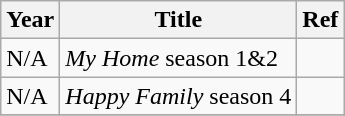<table class="wikitable">
<tr>
<th>Year</th>
<th>Title</th>
<th>Ref</th>
</tr>
<tr>
<td>N/A</td>
<td><em>My Home</em> season 1&2</td>
<td></td>
</tr>
<tr>
<td>N/A</td>
<td><em>Happy Family</em> season 4</td>
<td></td>
</tr>
<tr>
</tr>
</table>
